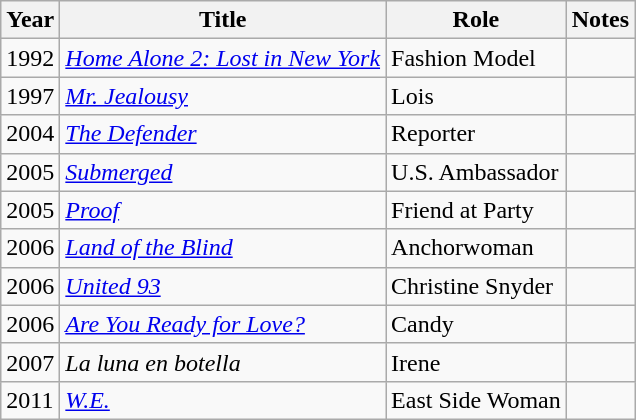<table class="wikitable sortable">
<tr>
<th>Year</th>
<th>Title</th>
<th>Role</th>
<th>Notes</th>
</tr>
<tr>
<td>1992</td>
<td><em><a href='#'>Home Alone 2: Lost in New York</a></em></td>
<td>Fashion Model</td>
<td></td>
</tr>
<tr>
<td>1997</td>
<td><em><a href='#'>Mr. Jealousy</a></em></td>
<td>Lois</td>
<td></td>
</tr>
<tr>
<td>2004</td>
<td><a href='#'><em>The Defender</em></a></td>
<td>Reporter</td>
<td></td>
</tr>
<tr>
<td>2005</td>
<td><a href='#'><em>Submerged</em></a></td>
<td>U.S. Ambassador</td>
<td></td>
</tr>
<tr>
<td>2005</td>
<td><a href='#'><em>Proof</em></a></td>
<td>Friend at Party</td>
<td></td>
</tr>
<tr>
<td>2006</td>
<td><em><a href='#'>Land of the Blind</a></em></td>
<td>Anchorwoman</td>
<td></td>
</tr>
<tr>
<td>2006</td>
<td><a href='#'><em>United 93</em></a></td>
<td>Christine Snyder</td>
<td></td>
</tr>
<tr>
<td>2006</td>
<td><em><a href='#'>Are You Ready for Love?</a></em></td>
<td>Candy</td>
<td></td>
</tr>
<tr>
<td>2007</td>
<td><em>La luna en botella</em></td>
<td>Irene</td>
<td></td>
</tr>
<tr>
<td>2011</td>
<td><em><a href='#'>W.E.</a></em></td>
<td>East Side Woman</td>
<td></td>
</tr>
</table>
